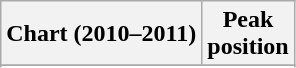<table class="wikitable sortable">
<tr>
<th align="left">Chart (2010–2011)</th>
<th align="center">Peak<br>position</th>
</tr>
<tr>
</tr>
<tr>
</tr>
<tr>
</tr>
<tr>
</tr>
</table>
